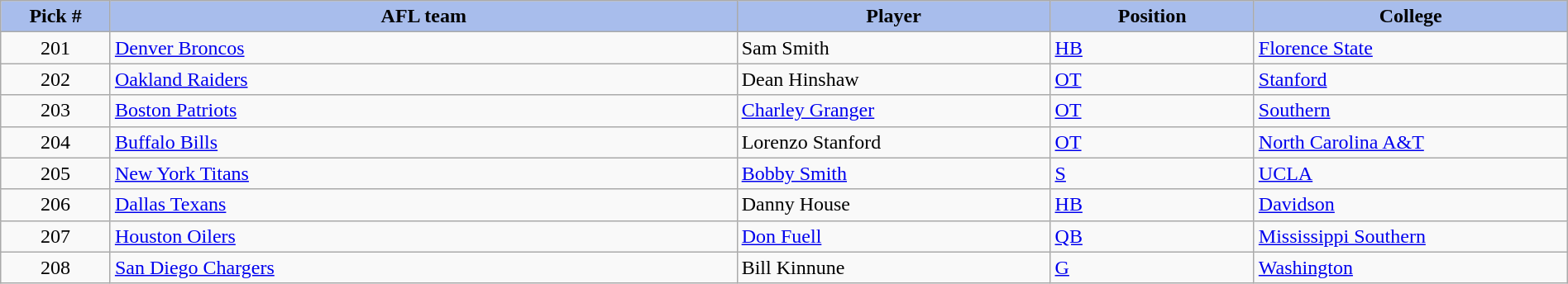<table class="wikitable sortable sortable" style="width: 100%">
<tr>
<th style="background:#A8BDEC;" width=7%>Pick #</th>
<th width=40% style="background:#A8BDEC;">AFL team</th>
<th width=20% style="background:#A8BDEC;">Player</th>
<th width=13% style="background:#A8BDEC;">Position</th>
<th style="background:#A8BDEC;">College</th>
</tr>
<tr>
<td align="center">201</td>
<td><a href='#'>Denver Broncos</a></td>
<td>Sam Smith</td>
<td><a href='#'>HB</a></td>
<td><a href='#'>Florence State</a></td>
</tr>
<tr>
<td align="center">202</td>
<td><a href='#'>Oakland Raiders</a></td>
<td>Dean Hinshaw</td>
<td><a href='#'>OT</a></td>
<td><a href='#'>Stanford</a></td>
</tr>
<tr>
<td align="center">203</td>
<td><a href='#'>Boston Patriots</a></td>
<td><a href='#'>Charley Granger</a></td>
<td><a href='#'>OT</a></td>
<td><a href='#'>Southern</a></td>
</tr>
<tr>
<td align="center">204</td>
<td><a href='#'>Buffalo Bills</a></td>
<td>Lorenzo Stanford</td>
<td><a href='#'>OT</a></td>
<td><a href='#'>North Carolina A&T</a></td>
</tr>
<tr>
<td align="center">205</td>
<td><a href='#'>New York Titans</a></td>
<td><a href='#'>Bobby Smith</a></td>
<td><a href='#'>S</a></td>
<td><a href='#'>UCLA</a></td>
</tr>
<tr>
<td align="center">206</td>
<td><a href='#'>Dallas Texans</a></td>
<td>Danny House</td>
<td><a href='#'>HB</a></td>
<td><a href='#'>Davidson</a></td>
</tr>
<tr>
<td align="center">207</td>
<td><a href='#'>Houston Oilers</a></td>
<td><a href='#'>Don Fuell</a></td>
<td><a href='#'>QB</a></td>
<td><a href='#'>Mississippi Southern</a></td>
</tr>
<tr>
<td align="center">208</td>
<td><a href='#'>San Diego Chargers</a></td>
<td>Bill Kinnune</td>
<td><a href='#'>G</a></td>
<td><a href='#'>Washington</a></td>
</tr>
</table>
